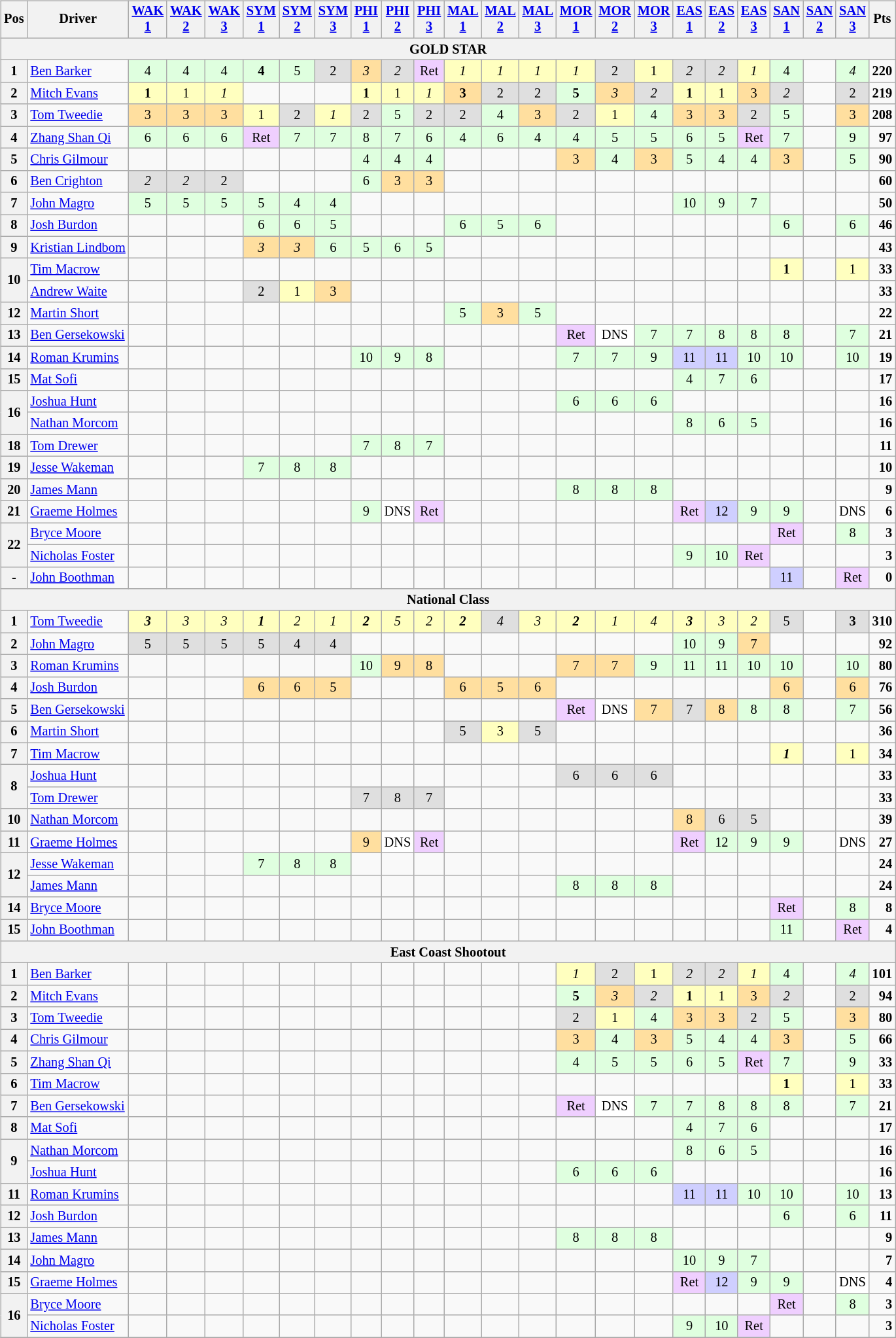<table>
<tr>
<td><br><table class="wikitable" style="font-size: 85%; text-align:center">
<tr valign="top">
<th valign="middle">Pos</th>
<th valign="middle">Driver</th>
<th><a href='#'>WAK<br>1</a></th>
<th><a href='#'>WAK<br>2</a></th>
<th><a href='#'>WAK<br>3</a></th>
<th><a href='#'>SYM<br>1</a></th>
<th><a href='#'>SYM<br>2</a></th>
<th><a href='#'>SYM<br>3</a></th>
<th><a href='#'>PHI<br>1</a></th>
<th><a href='#'>PHI<br>2</a></th>
<th><a href='#'>PHI<br>3</a></th>
<th><a href='#'>MAL<br>1</a></th>
<th><a href='#'>MAL<br>2</a></th>
<th><a href='#'>MAL<br>3</a></th>
<th><a href='#'>MOR<br>1</a></th>
<th><a href='#'>MOR<br>2</a></th>
<th><a href='#'>MOR<br>3</a></th>
<th><a href='#'>EAS<br>1</a></th>
<th><a href='#'>EAS<br>2</a></th>
<th><a href='#'>EAS<br>3</a></th>
<th><a href='#'>SAN<br>1</a></th>
<th><a href='#'>SAN<br>2</a></th>
<th><a href='#'>SAN<br>3</a></th>
<th valign="middle">Pts</th>
</tr>
<tr>
<th colspan=26><strong>GOLD STAR</strong></th>
</tr>
<tr>
<th>1</th>
<td align=left> <a href='#'>Ben Barker</a></td>
<td style="background:#dfffdf;">4</td>
<td style="background:#dfffdf;">4</td>
<td style="background:#dfffdf;">4</td>
<td style="background:#dfffdf;"><strong>4</strong></td>
<td style="background:#dfffdf;">5</td>
<td style="background:#dfdfdf;">2</td>
<td style="background:#ffdf9f;"><em>3</em></td>
<td style="background:#dfdfdf;"><em>2</em></td>
<td style="background:#efcfff;">Ret</td>
<td style="background:#ffffbf;"><em>1</em></td>
<td style="background:#ffffbf;"><em>1</em></td>
<td style="background:#ffffbf;"><em>1</em></td>
<td style="background:#ffffbf;"><em>1</em></td>
<td style="background:#dfdfdf;">2</td>
<td style="background:#ffffbf;">1</td>
<td style="background:#dfdfdf;"><em>2</em></td>
<td style="background:#dfdfdf;"><em>2</em></td>
<td style="background:#ffffbf;"><em>1</em></td>
<td style="background:#dfffdf;">4</td>
<td></td>
<td style="background:#dfffdf;"><em>4</em></td>
<td align="right"><strong>220</strong></td>
</tr>
<tr>
<th>2</th>
<td align=left> <a href='#'>Mitch Evans</a></td>
<td style="background:#ffffbf;"><strong>1</strong></td>
<td style="background:#ffffbf;">1</td>
<td style="background:#ffffbf;"><em>1</em></td>
<td></td>
<td></td>
<td></td>
<td style="background:#ffffbf;"><strong>1</strong></td>
<td style="background:#ffffbf;">1</td>
<td style="background:#ffffbf;"><em>1</em></td>
<td style="background:#ffdf9f;"><strong>3</strong></td>
<td style="background:#dfdfdf;">2</td>
<td style="background:#dfdfdf;">2</td>
<td style="background:#dfffdf;"><strong>5</strong></td>
<td style="background:#ffdf9f;"><em>3</em></td>
<td style="background:#dfdfdf;"><em>2</em></td>
<td style="background:#ffffbf;"><strong>1</strong></td>
<td style="background:#ffffbf;">1</td>
<td style="background:#ffdf9f;">3</td>
<td style="background:#dfdfdf;"><em>2</em></td>
<td></td>
<td style="background:#dfdfdf;">2</td>
<td align="right"><strong>219</strong></td>
</tr>
<tr>
<th>3</th>
<td align=left> <a href='#'>Tom Tweedie</a></td>
<td style="background:#ffdf9f;">3</td>
<td style="background:#ffdf9f;">3</td>
<td style="background:#ffdf9f;">3</td>
<td style="background:#ffffbf;">1</td>
<td style="background:#dfdfdf;">2</td>
<td style="background:#ffffbf;"><em>1</em></td>
<td style="background:#dfdfdf;">2</td>
<td style="background:#dfffdf;">5</td>
<td style="background:#dfdfdf;">2</td>
<td style="background:#dfdfdf;">2</td>
<td style="background:#dfffdf;">4</td>
<td style="background:#ffdf9f;">3</td>
<td style="background:#dfdfdf;">2</td>
<td style="background:#ffffbf;">1</td>
<td style="background:#dfffdf;">4</td>
<td style="background:#ffdf9f;">3</td>
<td style="background:#ffdf9f;">3</td>
<td style="background:#dfdfdf;">2</td>
<td style="background:#dfffdf;">5</td>
<td></td>
<td style="background:#ffdf9f;">3</td>
<td align="right"><strong>208</strong></td>
</tr>
<tr>
<th>4</th>
<td align=left nowrap> <a href='#'>Zhang Shan Qi</a></td>
<td style="background:#dfffdf;">6</td>
<td style="background:#dfffdf;">6</td>
<td style="background:#dfffdf;">6</td>
<td style="background:#efcfff;">Ret</td>
<td style="background:#dfffdf;">7</td>
<td style="background:#dfffdf;">7</td>
<td style="background:#dfffdf;">8</td>
<td style="background:#dfffdf;">7</td>
<td style="background:#dfffdf;">6</td>
<td style="background:#dfffdf;">4</td>
<td style="background:#dfffdf;">6</td>
<td style="background:#dfffdf;">4</td>
<td style="background:#dfffdf;">4</td>
<td style="background:#dfffdf;">5</td>
<td style="background:#dfffdf;">5</td>
<td style="background:#dfffdf;">6</td>
<td style="background:#dfffdf;">5</td>
<td style="background:#efcfff;">Ret</td>
<td style="background:#dfffdf;">7</td>
<td></td>
<td style="background:#dfffdf;">9</td>
<td align="right"><strong>97</strong></td>
</tr>
<tr>
<th>5</th>
<td align=left> <a href='#'>Chris Gilmour</a></td>
<td></td>
<td></td>
<td></td>
<td></td>
<td></td>
<td></td>
<td style="background:#dfffdf;">4</td>
<td style="background:#dfffdf;">4</td>
<td style="background:#dfffdf;">4</td>
<td></td>
<td></td>
<td></td>
<td style="background:#ffdf9f;">3</td>
<td style="background:#dfffdf;">4</td>
<td style="background:#ffdf9f;">3</td>
<td style="background:#dfffdf;">5</td>
<td style="background:#dfffdf;">4</td>
<td style="background:#dfffdf;">4</td>
<td style="background:#ffdf9f;">3</td>
<td></td>
<td style="background:#dfffdf;">5</td>
<td align="right"><strong>90</strong></td>
</tr>
<tr>
<th>6</th>
<td align=left> <a href='#'>Ben Crighton</a></td>
<td style="background:#dfdfdf;"><em>2</em></td>
<td style="background:#dfdfdf;"><em>2</em></td>
<td style="background:#dfdfdf;">2</td>
<td></td>
<td></td>
<td></td>
<td style="background:#dfffdf;">6</td>
<td style="background:#ffdf9f;">3</td>
<td style="background:#ffdf9f;">3</td>
<td></td>
<td></td>
<td></td>
<td></td>
<td></td>
<td></td>
<td></td>
<td></td>
<td></td>
<td></td>
<td></td>
<td></td>
<td align="right"><strong>60</strong></td>
</tr>
<tr>
<th>7</th>
<td align=left> <a href='#'>John Magro</a></td>
<td style="background:#dfffdf;">5</td>
<td style="background:#dfffdf;">5</td>
<td style="background:#dfffdf;">5</td>
<td style="background:#dfffdf;">5</td>
<td style="background:#dfffdf;">4</td>
<td style="background:#dfffdf;">4</td>
<td></td>
<td></td>
<td></td>
<td></td>
<td></td>
<td></td>
<td></td>
<td></td>
<td></td>
<td style="background:#dfffdf;">10</td>
<td style="background:#dfffdf;">9</td>
<td style="background:#dfffdf;">7</td>
<td></td>
<td></td>
<td></td>
<td align="right"><strong>50</strong></td>
</tr>
<tr>
<th>8</th>
<td align=left> <a href='#'>Josh Burdon</a></td>
<td></td>
<td></td>
<td></td>
<td style="background:#dfffdf;">6</td>
<td style="background:#dfffdf;">6</td>
<td style="background:#dfffdf;">5</td>
<td></td>
<td></td>
<td></td>
<td style="background:#dfffdf;">6</td>
<td style="background:#dfffdf;">5</td>
<td style="background:#dfffdf;">6</td>
<td></td>
<td></td>
<td></td>
<td></td>
<td></td>
<td></td>
<td style="background:#dfffdf;">6</td>
<td></td>
<td style="background:#dfffdf;">6</td>
<td align="right"><strong>46</strong></td>
</tr>
<tr>
<th>9</th>
<td align=left> <a href='#'>Kristian Lindbom</a></td>
<td></td>
<td></td>
<td></td>
<td style="background:#ffdf9f;"><em>3</em></td>
<td style="background:#ffdf9f;"><em>3</em></td>
<td style="background:#dfffdf;">6</td>
<td style="background:#dfffdf;">5</td>
<td style="background:#dfffdf;">6</td>
<td style="background:#dfffdf;">5</td>
<td></td>
<td></td>
<td></td>
<td></td>
<td></td>
<td></td>
<td></td>
<td></td>
<td></td>
<td></td>
<td></td>
<td></td>
<td align="right"><strong>43</strong></td>
</tr>
<tr>
<th rowspan=2>10</th>
<td align=left> <a href='#'>Tim Macrow</a></td>
<td></td>
<td></td>
<td></td>
<td></td>
<td></td>
<td></td>
<td></td>
<td></td>
<td></td>
<td></td>
<td></td>
<td></td>
<td></td>
<td></td>
<td></td>
<td></td>
<td></td>
<td></td>
<td style="background:#ffffbf;"><strong>1</strong></td>
<td></td>
<td style="background:#ffffbf;">1</td>
<td align="right"><strong>33</strong></td>
</tr>
<tr>
<td align=left> <a href='#'>Andrew Waite</a></td>
<td></td>
<td></td>
<td></td>
<td style="background:#dfdfdf;">2</td>
<td style="background:#ffffbf;">1</td>
<td style="background:#ffdf9f;">3</td>
<td></td>
<td></td>
<td></td>
<td></td>
<td></td>
<td></td>
<td></td>
<td></td>
<td></td>
<td></td>
<td></td>
<td></td>
<td></td>
<td></td>
<td></td>
<td align="right"><strong>33</strong></td>
</tr>
<tr>
<th>12</th>
<td align=left> <a href='#'>Martin Short</a></td>
<td></td>
<td></td>
<td></td>
<td></td>
<td></td>
<td></td>
<td></td>
<td></td>
<td></td>
<td style="background:#dfffdf;">5</td>
<td style="background:#ffdf9f;">3</td>
<td style="background:#dfffdf;">5</td>
<td></td>
<td></td>
<td></td>
<td></td>
<td></td>
<td></td>
<td></td>
<td></td>
<td></td>
<td align="right"><strong>22</strong></td>
</tr>
<tr>
<th>13</th>
<td align=left nowrap> <a href='#'>Ben Gersekowski</a></td>
<td></td>
<td></td>
<td></td>
<td></td>
<td></td>
<td></td>
<td></td>
<td></td>
<td></td>
<td></td>
<td></td>
<td></td>
<td style="background:#efcfff;">Ret</td>
<td style="background:#ffffff;">DNS</td>
<td style="background:#dfffdf;">7</td>
<td style="background:#dfffdf;">7</td>
<td style="background:#dfffdf;">8</td>
<td style="background:#dfffdf;">8</td>
<td style="background:#dfffdf;">8</td>
<td></td>
<td style="background:#dfffdf;">7</td>
<td align="right"><strong>21</strong></td>
</tr>
<tr>
<th>14</th>
<td align=left> <a href='#'>Roman Krumins</a></td>
<td></td>
<td></td>
<td></td>
<td></td>
<td></td>
<td></td>
<td style="background:#dfffdf;">10</td>
<td style="background:#dfffdf;">9</td>
<td style="background:#dfffdf;">8</td>
<td></td>
<td></td>
<td></td>
<td style="background:#dfffdf;">7</td>
<td style="background:#dfffdf;">7</td>
<td style="background:#dfffdf;">9</td>
<td style="background:#cfcfff;">11</td>
<td style="background:#cfcfff;">11</td>
<td style="background:#dfffdf;">10</td>
<td style="background:#dfffdf;">10</td>
<td></td>
<td style="background:#dfffdf;">10</td>
<td align="right"><strong>19</strong></td>
</tr>
<tr>
<th>15</th>
<td align=left> <a href='#'>Mat Sofi</a></td>
<td></td>
<td></td>
<td></td>
<td></td>
<td></td>
<td></td>
<td></td>
<td></td>
<td></td>
<td></td>
<td></td>
<td></td>
<td></td>
<td></td>
<td></td>
<td style="background:#dfffdf;">4</td>
<td style="background:#dfffdf;">7</td>
<td style="background:#dfffdf;">6</td>
<td></td>
<td></td>
<td></td>
<td align="right"><strong>17</strong></td>
</tr>
<tr>
<th rowspan=2>16</th>
<td align=left> <a href='#'>Joshua Hunt</a></td>
<td></td>
<td></td>
<td></td>
<td></td>
<td></td>
<td></td>
<td></td>
<td></td>
<td></td>
<td></td>
<td></td>
<td></td>
<td style="background:#dfffdf;">6</td>
<td style="background:#dfffdf;">6</td>
<td style="background:#dfffdf;">6</td>
<td></td>
<td></td>
<td></td>
<td></td>
<td></td>
<td></td>
<td align="right"><strong>16</strong></td>
</tr>
<tr>
<td align=left> <a href='#'>Nathan Morcom</a></td>
<td></td>
<td></td>
<td></td>
<td></td>
<td></td>
<td></td>
<td></td>
<td></td>
<td></td>
<td></td>
<td></td>
<td></td>
<td></td>
<td></td>
<td></td>
<td style="background:#dfffdf;">8</td>
<td style="background:#dfffdf;">6</td>
<td style="background:#dfffdf;">5</td>
<td></td>
<td></td>
<td></td>
<td align="right"><strong>16</strong></td>
</tr>
<tr>
<th>18</th>
<td align=left> <a href='#'>Tom Drewer</a></td>
<td></td>
<td></td>
<td></td>
<td></td>
<td></td>
<td></td>
<td style="background:#dfffdf;">7</td>
<td style="background:#dfffdf;">8</td>
<td style="background:#dfffdf;">7</td>
<td></td>
<td></td>
<td></td>
<td></td>
<td></td>
<td></td>
<td></td>
<td></td>
<td></td>
<td></td>
<td></td>
<td></td>
<td align="right"><strong>11</strong></td>
</tr>
<tr>
<th>19</th>
<td align=left> <a href='#'>Jesse Wakeman</a></td>
<td></td>
<td></td>
<td></td>
<td style="background:#dfffdf;">7</td>
<td style="background:#dfffdf;">8</td>
<td style="background:#dfffdf;">8</td>
<td></td>
<td></td>
<td></td>
<td></td>
<td></td>
<td></td>
<td></td>
<td></td>
<td></td>
<td></td>
<td></td>
<td></td>
<td></td>
<td></td>
<td></td>
<td align="right"><strong>10</strong></td>
</tr>
<tr>
<th>20</th>
<td align=left> <a href='#'>James Mann</a></td>
<td></td>
<td></td>
<td></td>
<td></td>
<td></td>
<td></td>
<td></td>
<td></td>
<td></td>
<td></td>
<td></td>
<td></td>
<td style="background:#dfffdf;">8</td>
<td style="background:#dfffdf;">8</td>
<td style="background:#dfffdf;">8</td>
<td></td>
<td></td>
<td></td>
<td></td>
<td></td>
<td></td>
<td align="right"><strong>9</strong></td>
</tr>
<tr>
<th>21</th>
<td align=left> <a href='#'>Graeme Holmes</a></td>
<td></td>
<td></td>
<td></td>
<td></td>
<td></td>
<td></td>
<td style="background:#dfffdf;">9</td>
<td style="background:#ffffff;">DNS</td>
<td style="background:#efcfff;">Ret</td>
<td></td>
<td></td>
<td></td>
<td></td>
<td></td>
<td></td>
<td style="background:#efcfff;">Ret</td>
<td style="background:#cfcfff;">12</td>
<td style="background:#dfffdf;">9</td>
<td style="background:#dfffdf;">9</td>
<td></td>
<td style="background:#ffffff;">DNS</td>
<td align="right"><strong>6</strong></td>
</tr>
<tr>
<th rowspan=2>22</th>
<td align=left> <a href='#'>Bryce Moore</a></td>
<td></td>
<td></td>
<td></td>
<td></td>
<td></td>
<td></td>
<td></td>
<td></td>
<td></td>
<td></td>
<td></td>
<td></td>
<td></td>
<td></td>
<td></td>
<td></td>
<td></td>
<td></td>
<td style="background:#efcfff;">Ret</td>
<td></td>
<td style="background:#dfffdf;">8</td>
<td align="right"><strong>3</strong></td>
</tr>
<tr>
<td align=left> <a href='#'>Nicholas Foster</a></td>
<td></td>
<td></td>
<td></td>
<td></td>
<td></td>
<td></td>
<td></td>
<td></td>
<td></td>
<td></td>
<td></td>
<td></td>
<td></td>
<td></td>
<td></td>
<td style="background:#dfffdf;">9</td>
<td style="background:#dfffdf;">10</td>
<td style="background:#efcfff;">Ret</td>
<td></td>
<td></td>
<td></td>
<td align="right"><strong>3</strong></td>
</tr>
<tr>
<th>-</th>
<td align=left> <a href='#'>John Boothman</a></td>
<td></td>
<td></td>
<td></td>
<td></td>
<td></td>
<td></td>
<td></td>
<td></td>
<td></td>
<td></td>
<td></td>
<td></td>
<td></td>
<td></td>
<td></td>
<td></td>
<td></td>
<td></td>
<td style="background:#cfcfff;">11</td>
<td></td>
<td style="background:#efcfff;">Ret</td>
<td align="right"><strong>0</strong></td>
</tr>
<tr>
<th colspan=26><strong>National Class</strong></th>
</tr>
<tr>
<th>1</th>
<td align=left> <a href='#'>Tom Tweedie</a></td>
<td style="background:#ffffbf;"><strong><em>3</em></strong></td>
<td style="background:#ffffbf;"><em>3</em></td>
<td style="background:#ffffbf;"><em>3</em></td>
<td style="background:#ffffbf;"><strong><em>1</em></strong></td>
<td style="background:#ffffbf;"><em>2</em></td>
<td style="background:#ffffbf;"><em>1</em></td>
<td style="background:#ffffbf;"><strong><em>2</em></strong></td>
<td style="background:#ffffbf;"><em>5</em></td>
<td style="background:#ffffbf;"><em>2</em></td>
<td style="background:#ffffbf;"><strong><em>2</em></strong></td>
<td style="background:#dfdfdf;"><em>4</em></td>
<td style="background:#ffffbf;"><em>3</em></td>
<td style="background:#ffffbf;"><strong><em>2</em></strong></td>
<td style="background:#ffffbf;"><em>1</em></td>
<td style="background:#ffffbf;"><em>4</em></td>
<td style="background:#ffffbf;"><strong><em>3</em></strong></td>
<td style="background:#ffffbf;"><em>3</em></td>
<td style="background:#ffffbf;"><em>2</em></td>
<td style="background:#dfdfdf;">5</td>
<td></td>
<td style="background:#dfdfdf;"><strong>3</strong></td>
<td align="right"><strong>310</strong></td>
</tr>
<tr>
<th>2</th>
<td align=left> <a href='#'>John Magro</a></td>
<td style="background:#dfdfdf;">5</td>
<td style="background:#dfdfdf;">5</td>
<td style="background:#dfdfdf;">5</td>
<td style="background:#dfdfdf;">5</td>
<td style="background:#dfdfdf;">4</td>
<td style="background:#dfdfdf;">4</td>
<td></td>
<td></td>
<td></td>
<td></td>
<td></td>
<td></td>
<td></td>
<td></td>
<td></td>
<td style="background:#dfffdf;">10</td>
<td style="background:#dfffdf;">9</td>
<td style="background:#ffdf9f;">7</td>
<td></td>
<td></td>
<td></td>
<td align="right"><strong>92</strong></td>
</tr>
<tr>
<th>3</th>
<td align=left> <a href='#'>Roman Krumins</a></td>
<td></td>
<td></td>
<td></td>
<td></td>
<td></td>
<td></td>
<td style="background:#dfffdf;">10</td>
<td style="background:#ffdf9f;">9</td>
<td style="background:#ffdf9f;">8</td>
<td></td>
<td></td>
<td></td>
<td style="background:#ffdf9f;">7</td>
<td style="background:#ffdf9f;">7</td>
<td style="background:#dfffdf;">9</td>
<td style="background:#dfffdf;">11</td>
<td style="background:#dfffdf;">11</td>
<td style="background:#dfffdf;">10</td>
<td style="background:#dfffdf;">10</td>
<td></td>
<td style="background:#dfffdf;">10</td>
<td align="right"><strong>80</strong></td>
</tr>
<tr>
<th>4</th>
<td align=left> <a href='#'>Josh Burdon</a></td>
<td></td>
<td></td>
<td></td>
<td style="background:#ffdf9f;">6</td>
<td style="background:#ffdf9f;">6</td>
<td style="background:#ffdf9f;">5</td>
<td></td>
<td></td>
<td></td>
<td style="background:#ffdf9f;">6</td>
<td style="background:#ffdf9f;">5</td>
<td style="background:#ffdf9f;">6</td>
<td></td>
<td></td>
<td></td>
<td></td>
<td></td>
<td></td>
<td style="background:#ffdf9f;">6</td>
<td></td>
<td style="background:#ffdf9f;">6</td>
<td align="right"><strong>76</strong></td>
</tr>
<tr>
<th>5</th>
<td align=left> <a href='#'>Ben Gersekowski</a></td>
<td></td>
<td></td>
<td></td>
<td></td>
<td></td>
<td></td>
<td></td>
<td></td>
<td></td>
<td></td>
<td></td>
<td></td>
<td style="background:#efcfff;">Ret</td>
<td style="background:#ffffff;">DNS</td>
<td style="background:#ffdf9f;">7</td>
<td style="background:#dfdfdf;">7</td>
<td style="background:#ffdf9f;">8</td>
<td style="background:#dfffdf;">8</td>
<td style="background:#dfffdf;">8</td>
<td></td>
<td style="background:#dfffdf;">7</td>
<td align="right"><strong>56</strong></td>
</tr>
<tr>
<th>6</th>
<td align=left> <a href='#'>Martin Short</a></td>
<td></td>
<td></td>
<td></td>
<td></td>
<td></td>
<td></td>
<td></td>
<td></td>
<td></td>
<td style="background:#dfdfdf;">5</td>
<td style="background:#ffffbf;">3</td>
<td style="background:#dfdfdf;">5</td>
<td></td>
<td></td>
<td></td>
<td></td>
<td></td>
<td></td>
<td></td>
<td></td>
<td></td>
<td align="right"><strong>36</strong></td>
</tr>
<tr>
<th>7</th>
<td align=left> <a href='#'>Tim Macrow</a></td>
<td></td>
<td></td>
<td></td>
<td></td>
<td></td>
<td></td>
<td></td>
<td></td>
<td></td>
<td></td>
<td></td>
<td></td>
<td></td>
<td></td>
<td></td>
<td></td>
<td></td>
<td></td>
<td style="background:#ffffbf;"><strong><em>1</em></strong></td>
<td></td>
<td style="background:#ffffbf;">1</td>
<td align="right"><strong>34</strong></td>
</tr>
<tr>
<th rowspan=2>8</th>
<td align=left> <a href='#'>Joshua Hunt</a></td>
<td></td>
<td></td>
<td></td>
<td></td>
<td></td>
<td></td>
<td></td>
<td></td>
<td></td>
<td></td>
<td></td>
<td></td>
<td style="background:#dfdfdf;">6</td>
<td style="background:#dfdfdf;">6</td>
<td style="background:#dfdfdf;">6</td>
<td></td>
<td></td>
<td></td>
<td></td>
<td></td>
<td></td>
<td align="right"><strong>33</strong></td>
</tr>
<tr>
<td align=left> <a href='#'>Tom Drewer</a></td>
<td></td>
<td></td>
<td></td>
<td></td>
<td></td>
<td></td>
<td style="background:#dfdfdf;">7</td>
<td style="background:#dfdfdf;">8</td>
<td style="background:#dfdfdf;">7</td>
<td></td>
<td></td>
<td></td>
<td></td>
<td></td>
<td></td>
<td></td>
<td></td>
<td></td>
<td></td>
<td></td>
<td></td>
<td align="right"><strong>33</strong></td>
</tr>
<tr>
<th>10</th>
<td align=left> <a href='#'>Nathan Morcom</a></td>
<td></td>
<td></td>
<td></td>
<td></td>
<td></td>
<td></td>
<td></td>
<td></td>
<td></td>
<td></td>
<td></td>
<td></td>
<td></td>
<td></td>
<td></td>
<td style="background:#ffdf9f;">8</td>
<td style="background:#dfdfdf;">6</td>
<td style="background:#dfdfdf;">5</td>
<td></td>
<td></td>
<td></td>
<td align="right"><strong>39</strong></td>
</tr>
<tr>
<th>11</th>
<td align=left> <a href='#'>Graeme Holmes</a></td>
<td></td>
<td></td>
<td></td>
<td></td>
<td></td>
<td></td>
<td style="background:#ffdf9f;">9</td>
<td style="background:#ffffff;">DNS</td>
<td style="background:#efcfff;">Ret</td>
<td></td>
<td></td>
<td></td>
<td></td>
<td></td>
<td></td>
<td style="background:#efcfff;">Ret</td>
<td style="background:#dfffdf;">12</td>
<td style="background:#dfffdf;">9</td>
<td style="background:#dfffdf;">9</td>
<td></td>
<td style="background:#ffffff;">DNS</td>
<td align="right"><strong>27</strong></td>
</tr>
<tr>
<th rowspan=2>12</th>
<td align=left> <a href='#'>Jesse Wakeman</a></td>
<td></td>
<td></td>
<td></td>
<td style="background:#dfffdf;">7</td>
<td style="background:#dfffdf;">8</td>
<td style="background:#dfffdf;">8</td>
<td></td>
<td></td>
<td></td>
<td></td>
<td></td>
<td></td>
<td></td>
<td></td>
<td></td>
<td></td>
<td></td>
<td></td>
<td></td>
<td></td>
<td></td>
<td align="right"><strong>24</strong></td>
</tr>
<tr>
<td align=left> <a href='#'>James Mann</a></td>
<td></td>
<td></td>
<td></td>
<td></td>
<td></td>
<td></td>
<td></td>
<td></td>
<td></td>
<td></td>
<td></td>
<td></td>
<td style="background:#dfffdf;">8</td>
<td style="background:#dfffdf;">8</td>
<td style="background:#dfffdf;">8</td>
<td></td>
<td></td>
<td></td>
<td></td>
<td></td>
<td></td>
<td align="right"><strong>24</strong></td>
</tr>
<tr>
<th>14</th>
<td align=left> <a href='#'>Bryce Moore</a></td>
<td></td>
<td></td>
<td></td>
<td></td>
<td></td>
<td></td>
<td></td>
<td></td>
<td></td>
<td></td>
<td></td>
<td></td>
<td></td>
<td></td>
<td></td>
<td></td>
<td></td>
<td></td>
<td style="background:#efcfff;">Ret</td>
<td></td>
<td style="background:#dfffdf;">8</td>
<td align="right"><strong>8</strong></td>
</tr>
<tr>
<th>15</th>
<td align=left> <a href='#'>John Boothman</a></td>
<td></td>
<td></td>
<td></td>
<td></td>
<td></td>
<td></td>
<td></td>
<td></td>
<td></td>
<td></td>
<td></td>
<td></td>
<td></td>
<td></td>
<td></td>
<td></td>
<td></td>
<td></td>
<td style="background:#dfffdf;">11</td>
<td></td>
<td style="background:#efcfff;">Ret</td>
<td align="right"><strong>4</strong></td>
</tr>
<tr>
<th colspan=26><strong>East Coast Shootout</strong></th>
</tr>
<tr>
<th>1</th>
<td align=left> <a href='#'>Ben Barker</a></td>
<td></td>
<td></td>
<td></td>
<td></td>
<td></td>
<td></td>
<td></td>
<td></td>
<td></td>
<td></td>
<td></td>
<td></td>
<td style="background:#ffffbf;"><em>1</em></td>
<td style="background:#dfdfdf;">2</td>
<td style="background:#ffffbf;">1</td>
<td style="background:#dfdfdf;"><em>2</em></td>
<td style="background:#dfdfdf;"><em>2</em></td>
<td style="background:#ffffbf;"><em>1</em></td>
<td style="background:#dfffdf;">4</td>
<td></td>
<td style="background:#dfffdf;"><em>4</em></td>
<td align="right"><strong>101</strong></td>
</tr>
<tr>
<th>2</th>
<td align=left> <a href='#'>Mitch Evans</a></td>
<td></td>
<td></td>
<td></td>
<td></td>
<td></td>
<td></td>
<td></td>
<td></td>
<td></td>
<td></td>
<td></td>
<td></td>
<td style="background:#dfffdf;"><strong>5</strong></td>
<td style="background:#ffdf9f;"><em>3</em></td>
<td style="background:#dfdfdf;"><em>2</em></td>
<td style="background:#ffffbf;"><strong>1</strong></td>
<td style="background:#ffffbf;">1</td>
<td style="background:#ffdf9f;">3</td>
<td style="background:#dfdfdf;"><em>2</em></td>
<td></td>
<td style="background:#dfdfdf;">2</td>
<td align="right"><strong>94</strong></td>
</tr>
<tr>
<th>3</th>
<td align=left> <a href='#'>Tom Tweedie</a></td>
<td></td>
<td></td>
<td></td>
<td></td>
<td></td>
<td></td>
<td></td>
<td></td>
<td></td>
<td></td>
<td></td>
<td></td>
<td style="background:#dfdfdf;">2</td>
<td style="background:#ffffbf;">1</td>
<td style="background:#dfffdf;">4</td>
<td style="background:#ffdf9f;">3</td>
<td style="background:#ffdf9f;">3</td>
<td style="background:#dfdfdf;">2</td>
<td style="background:#dfffdf;">5</td>
<td></td>
<td style="background:#ffdf9f;">3</td>
<td align="right"><strong>80</strong></td>
</tr>
<tr>
<th>4</th>
<td align=left> <a href='#'>Chris Gilmour</a></td>
<td></td>
<td></td>
<td></td>
<td></td>
<td></td>
<td></td>
<td></td>
<td></td>
<td></td>
<td></td>
<td></td>
<td></td>
<td style="background:#ffdf9f;">3</td>
<td style="background:#dfffdf;">4</td>
<td style="background:#ffdf9f;">3</td>
<td style="background:#dfffdf;">5</td>
<td style="background:#dfffdf;">4</td>
<td style="background:#dfffdf;">4</td>
<td style="background:#ffdf9f;">3</td>
<td></td>
<td style="background:#dfffdf;">5</td>
<td align="right"><strong>66</strong></td>
</tr>
<tr>
<th>5</th>
<td align=left> <a href='#'>Zhang Shan Qi</a></td>
<td></td>
<td></td>
<td></td>
<td></td>
<td></td>
<td></td>
<td></td>
<td></td>
<td></td>
<td></td>
<td></td>
<td></td>
<td style="background:#dfffdf;">4</td>
<td style="background:#dfffdf;">5</td>
<td style="background:#dfffdf;">5</td>
<td style="background:#dfffdf;">6</td>
<td style="background:#dfffdf;">5</td>
<td style="background:#efcfff;">Ret</td>
<td style="background:#dfffdf;">7</td>
<td></td>
<td style="background:#dfffdf;">9</td>
<td align="right"><strong>33</strong></td>
</tr>
<tr>
<th>6</th>
<td align=left> <a href='#'>Tim Macrow</a></td>
<td></td>
<td></td>
<td></td>
<td></td>
<td></td>
<td></td>
<td></td>
<td></td>
<td></td>
<td></td>
<td></td>
<td></td>
<td></td>
<td></td>
<td></td>
<td></td>
<td></td>
<td></td>
<td style="background:#ffffbf;"><strong>1</strong></td>
<td></td>
<td style="background:#ffffbf;">1</td>
<td align="right"><strong>33</strong></td>
</tr>
<tr>
<th>7</th>
<td align=left> <a href='#'>Ben Gersekowski</a></td>
<td></td>
<td></td>
<td></td>
<td></td>
<td></td>
<td></td>
<td></td>
<td></td>
<td></td>
<td></td>
<td></td>
<td></td>
<td style="background:#efcfff;">Ret</td>
<td style="background:#ffffff;">DNS</td>
<td style="background:#dfffdf;">7</td>
<td style="background:#dfffdf;">7</td>
<td style="background:#dfffdf;">8</td>
<td style="background:#dfffdf;">8</td>
<td style="background:#dfffdf;">8</td>
<td></td>
<td style="background:#dfffdf;">7</td>
<td align="right"><strong>21</strong></td>
</tr>
<tr>
<th>8</th>
<td align=left> <a href='#'>Mat Sofi</a></td>
<td></td>
<td></td>
<td></td>
<td></td>
<td></td>
<td></td>
<td></td>
<td></td>
<td></td>
<td></td>
<td></td>
<td></td>
<td></td>
<td></td>
<td></td>
<td style="background:#dfffdf;">4</td>
<td style="background:#dfffdf;">7</td>
<td style="background:#dfffdf;">6</td>
<td></td>
<td></td>
<td></td>
<td align="right"><strong>17</strong></td>
</tr>
<tr>
<th rowspan=2>9</th>
<td align=left> <a href='#'>Nathan Morcom</a></td>
<td></td>
<td></td>
<td></td>
<td></td>
<td></td>
<td></td>
<td></td>
<td></td>
<td></td>
<td></td>
<td></td>
<td></td>
<td></td>
<td></td>
<td></td>
<td style="background:#dfffdf;">8</td>
<td style="background:#dfffdf;">6</td>
<td style="background:#dfffdf;">5</td>
<td></td>
<td></td>
<td></td>
<td align="right"><strong>16</strong></td>
</tr>
<tr>
<td align=left> <a href='#'>Joshua Hunt</a></td>
<td></td>
<td></td>
<td></td>
<td></td>
<td></td>
<td></td>
<td></td>
<td></td>
<td></td>
<td></td>
<td></td>
<td></td>
<td style="background:#dfffdf;">6</td>
<td style="background:#dfffdf;">6</td>
<td style="background:#dfffdf;">6</td>
<td></td>
<td></td>
<td></td>
<td></td>
<td></td>
<td></td>
<td align="right"><strong>16</strong></td>
</tr>
<tr>
<th>11</th>
<td align=left> <a href='#'>Roman Krumins</a></td>
<td></td>
<td></td>
<td></td>
<td></td>
<td></td>
<td></td>
<td></td>
<td></td>
<td></td>
<td></td>
<td></td>
<td></td>
<td></td>
<td></td>
<td></td>
<td style="background:#cfcfff;">11</td>
<td style="background:#cfcfff;">11</td>
<td style="background:#dfffdf;">10</td>
<td style="background:#dfffdf;">10</td>
<td></td>
<td style="background:#dfffdf;">10</td>
<td align="right"><strong>13</strong></td>
</tr>
<tr>
<th>12</th>
<td align=left> <a href='#'>Josh Burdon</a></td>
<td></td>
<td></td>
<td></td>
<td></td>
<td></td>
<td></td>
<td></td>
<td></td>
<td></td>
<td></td>
<td></td>
<td></td>
<td></td>
<td></td>
<td></td>
<td></td>
<td></td>
<td></td>
<td style="background:#dfffdf;">6</td>
<td></td>
<td style="background:#dfffdf;">6</td>
<td align="right"><strong>11</strong></td>
</tr>
<tr>
<th>13</th>
<td align=left> <a href='#'>James Mann</a></td>
<td></td>
<td></td>
<td></td>
<td></td>
<td></td>
<td></td>
<td></td>
<td></td>
<td></td>
<td></td>
<td></td>
<td></td>
<td style="background:#dfffdf;">8</td>
<td style="background:#dfffdf;">8</td>
<td style="background:#dfffdf;">8</td>
<td></td>
<td></td>
<td></td>
<td></td>
<td></td>
<td></td>
<td align="right"><strong>9</strong></td>
</tr>
<tr>
<th>14</th>
<td align=left> <a href='#'>John Magro</a></td>
<td></td>
<td></td>
<td></td>
<td></td>
<td></td>
<td></td>
<td></td>
<td></td>
<td></td>
<td></td>
<td></td>
<td></td>
<td></td>
<td></td>
<td></td>
<td style="background:#dfffdf;">10</td>
<td style="background:#dfffdf;">9</td>
<td style="background:#dfffdf;">7</td>
<td></td>
<td></td>
<td></td>
<td align="right"><strong>7</strong></td>
</tr>
<tr>
<th>15</th>
<td align=left> <a href='#'>Graeme Holmes</a></td>
<td></td>
<td></td>
<td></td>
<td></td>
<td></td>
<td></td>
<td></td>
<td></td>
<td></td>
<td></td>
<td></td>
<td></td>
<td></td>
<td></td>
<td></td>
<td style="background:#efcfff;">Ret</td>
<td style="background:#cfcfff;">12</td>
<td style="background:#dfffdf;">9</td>
<td style="background:#dfffdf;">9</td>
<td></td>
<td style="background:#ffffff;">DNS</td>
<td align="right"><strong>4</strong></td>
</tr>
<tr>
<th rowspan=2>16</th>
<td align=left> <a href='#'>Bryce Moore</a></td>
<td></td>
<td></td>
<td></td>
<td></td>
<td></td>
<td></td>
<td></td>
<td></td>
<td></td>
<td></td>
<td></td>
<td></td>
<td></td>
<td></td>
<td></td>
<td></td>
<td></td>
<td></td>
<td style="background:#efcfff;">Ret</td>
<td></td>
<td style="background:#dfffdf;">8</td>
<td align="right"><strong>3</strong></td>
</tr>
<tr>
<td align=left> <a href='#'>Nicholas Foster</a></td>
<td></td>
<td></td>
<td></td>
<td></td>
<td></td>
<td></td>
<td></td>
<td></td>
<td></td>
<td></td>
<td></td>
<td></td>
<td></td>
<td></td>
<td></td>
<td style="background:#dfffdf;">9</td>
<td style="background:#dfffdf;">10</td>
<td style="background:#efcfff;">Ret</td>
<td></td>
<td></td>
<td></td>
<td align="right"><strong>3</strong></td>
</tr>
<tr>
</tr>
</table>
</td>
<td valign="top"><br></td>
</tr>
</table>
